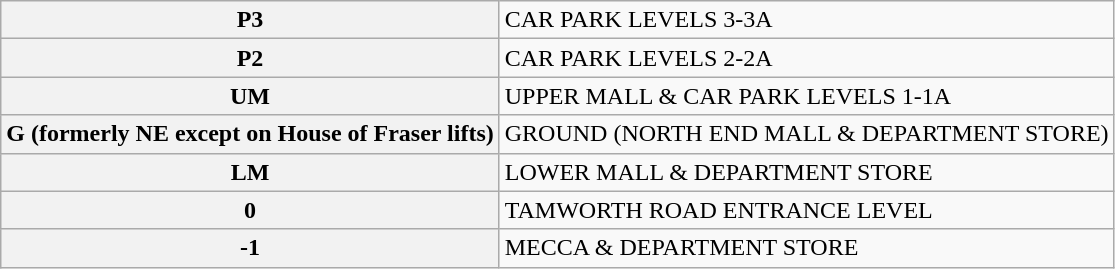<table class="wikitable" border="1">
<tr>
<th>P3</th>
<td>CAR PARK LEVELS 3-3A</td>
</tr>
<tr>
<th>P2</th>
<td>CAR PARK LEVELS 2-2A</td>
</tr>
<tr>
<th>UM</th>
<td>UPPER MALL & CAR PARK LEVELS 1-1A</td>
</tr>
<tr>
<th>G (formerly NE except on House of Fraser lifts)</th>
<td>GROUND (NORTH END MALL & DEPARTMENT STORE)</td>
</tr>
<tr>
<th>LM</th>
<td>LOWER MALL & DEPARTMENT STORE</td>
</tr>
<tr>
<th>0</th>
<td>TAMWORTH ROAD ENTRANCE LEVEL</td>
</tr>
<tr>
<th>-1</th>
<td>MECCA & DEPARTMENT STORE</td>
</tr>
</table>
